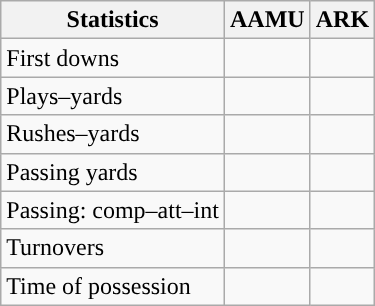<table class="wikitable" style="float:left">
<tr>
<th>Statistics</th>
<th>AAMU</th>
<th>ARK</th>
</tr>
<tr>
<td>First downs</td>
<td></td>
<td></td>
</tr>
<tr>
<td>Plays–yards</td>
<td></td>
<td></td>
</tr>
<tr>
<td>Rushes–yards</td>
<td></td>
<td></td>
</tr>
<tr>
<td>Passing yards</td>
<td></td>
<td></td>
</tr>
<tr>
<td>Passing: comp–att–int</td>
<td></td>
<td></td>
</tr>
<tr>
<td>Turnovers</td>
<td></td>
<td></td>
</tr>
<tr>
<td>Time of possession</td>
<td></td>
<td></td>
</tr>
</table>
